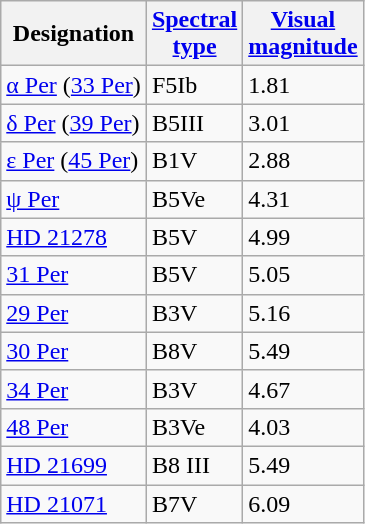<table class=wikitable>
<tr>
<th>Designation</th>
<th><a href='#'>Spectral<br>type</a></th>
<th><a href='#'>Visual<br>magnitude</a></th>
</tr>
<tr>
<td><a href='#'>α Per</a> (<a href='#'>33 Per</a>)</td>
<td>F5Ib</td>
<td>1.81</td>
</tr>
<tr>
<td><a href='#'>δ Per</a> (<a href='#'>39 Per</a>)</td>
<td>B5III</td>
<td>3.01</td>
</tr>
<tr>
<td><a href='#'>ε Per</a> (<a href='#'>45 Per</a>)</td>
<td>B1V</td>
<td>2.88</td>
</tr>
<tr>
<td><a href='#'>ψ Per</a></td>
<td>B5Ve</td>
<td>4.31</td>
</tr>
<tr>
<td><a href='#'>HD 21278</a></td>
<td>B5V</td>
<td>4.99</td>
</tr>
<tr>
<td><a href='#'>31 Per</a></td>
<td>B5V</td>
<td>5.05</td>
</tr>
<tr>
<td><a href='#'>29 Per</a></td>
<td>B3V</td>
<td>5.16</td>
</tr>
<tr>
<td><a href='#'>30 Per</a></td>
<td>B8V</td>
<td>5.49</td>
</tr>
<tr>
<td><a href='#'>34 Per</a></td>
<td>B3V</td>
<td>4.67</td>
</tr>
<tr>
<td><a href='#'>48 Per</a></td>
<td>B3Ve</td>
<td>4.03</td>
</tr>
<tr>
<td><a href='#'>HD 21699</a></td>
<td>B8 III</td>
<td>5.49</td>
</tr>
<tr>
<td><a href='#'>HD 21071</a></td>
<td>B7V</td>
<td>6.09</td>
</tr>
</table>
